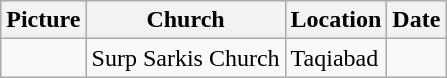<table class="wikitable sortable">
<tr>
<th>Picture</th>
<th>Church</th>
<th>Location</th>
<th>Date</th>
</tr>
<tr>
<td></td>
<td>Surp Sarkis Church</td>
<td>Taqiabad</td>
<td></td>
</tr>
</table>
